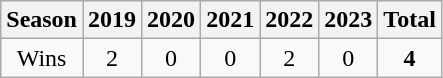<table class="wikitable">
<tr>
<th>Season</th>
<th>2019</th>
<th>2020</th>
<th>2021</th>
<th>2022</th>
<th>2023</th>
<th><strong>Total</strong></th>
</tr>
<tr align="center">
<td>Wins</td>
<td>2</td>
<td>0</td>
<td>0</td>
<td>2</td>
<td>0</td>
<td><strong>4</strong></td>
</tr>
</table>
